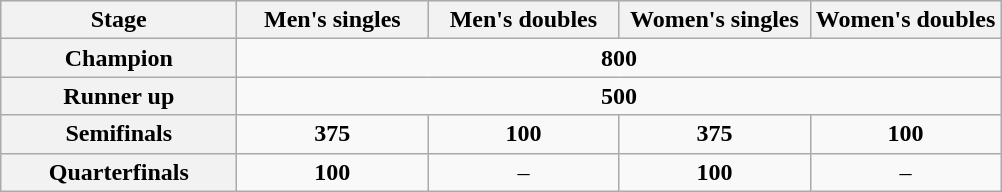<table class=wikitable>
<tr style=background:#d1e4fd>
<th style=width:150px>Stage</th>
<th style=width:120px>Men's singles</th>
<th style=width:120px>Men's doubles</th>
<th style=width:120px>Women's singles</th>
<th style=width:120px>Women's doubles</th>
</tr>
<tr style=text-align:center>
<th>Champion</th>
<td colspan=4><strong>800</strong></td>
</tr>
<tr style=text-align:center>
<th>Runner up</th>
<td colspan=4><strong>500</strong></td>
</tr>
<tr style=text-align:center>
<th>Semifinals</th>
<td><strong>375</strong></td>
<td><strong>100</strong></td>
<td><strong>375</strong></td>
<td><strong>100</strong></td>
</tr>
<tr style=text-align:center>
<th>Quarterfinals</th>
<td><strong>100</strong></td>
<td>–</td>
<td><strong>100</strong></td>
<td>–</td>
</tr>
</table>
